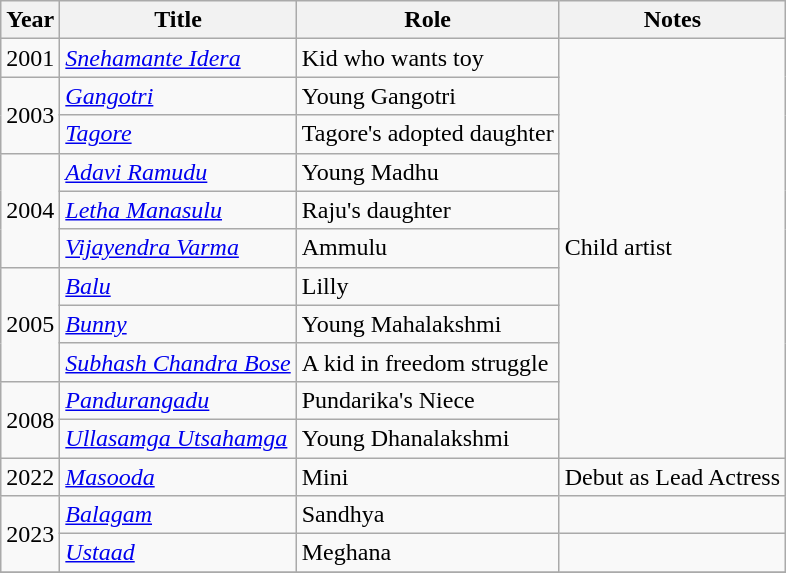<table class="wikitable sortable">
<tr>
<th>Year</th>
<th>Title</th>
<th>Role</th>
<th>Notes</th>
</tr>
<tr>
<td>2001</td>
<td><em><a href='#'>Snehamante Idera</a></em></td>
<td>Kid who wants toy</td>
<td rowspan="11">Child artist</td>
</tr>
<tr>
<td rowspan="2">2003</td>
<td><em><a href='#'>Gangotri</a></em></td>
<td>Young Gangotri</td>
</tr>
<tr>
<td><em><a href='#'>Tagore</a></em></td>
<td>Tagore's adopted daughter</td>
</tr>
<tr>
<td rowspan="3">2004</td>
<td><em><a href='#'>Adavi Ramudu</a></em></td>
<td>Young Madhu</td>
</tr>
<tr>
<td><em><a href='#'>Letha Manasulu</a></em></td>
<td>Raju's daughter</td>
</tr>
<tr>
<td><em><a href='#'>Vijayendra Varma</a></em></td>
<td>Ammulu</td>
</tr>
<tr>
<td rowspan="3">2005</td>
<td><em><a href='#'>Balu</a></em></td>
<td>Lilly</td>
</tr>
<tr>
<td><em><a href='#'>Bunny</a></em></td>
<td>Young Mahalakshmi</td>
</tr>
<tr>
<td><em><a href='#'>Subhash Chandra Bose</a></em></td>
<td>A kid in freedom struggle</td>
</tr>
<tr>
<td rowspan="2">2008</td>
<td><em><a href='#'>Pandurangadu</a></em></td>
<td>Pundarika's Niece</td>
</tr>
<tr>
<td><em><a href='#'>Ullasamga Utsahamga</a></em></td>
<td>Young Dhanalakshmi</td>
</tr>
<tr>
<td>2022</td>
<td><em><a href='#'>Masooda</a></em></td>
<td>Mini</td>
<td>Debut as Lead Actress</td>
</tr>
<tr>
<td rowspan="2">2023</td>
<td><em><a href='#'>Balagam</a></em></td>
<td>Sandhya</td>
<td></td>
</tr>
<tr>
<td><em><a href='#'>Ustaad</a></em></td>
<td>Meghana</td>
<td></td>
</tr>
<tr>
</tr>
</table>
